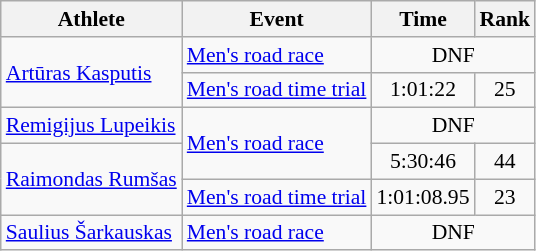<table class=wikitable style="font-size:90%">
<tr>
<th>Athlete</th>
<th>Event</th>
<th>Time</th>
<th>Rank</th>
</tr>
<tr align=center>
<td align=left rowspan=2><a href='#'>Artūras Kasputis</a></td>
<td align=left><a href='#'>Men's road race</a></td>
<td colspan=2>DNF</td>
</tr>
<tr align=center>
<td align=left><a href='#'>Men's road time trial</a></td>
<td>1:01:22</td>
<td>25</td>
</tr>
<tr align=center>
<td align=left><a href='#'>Remigijus Lupeikis</a></td>
<td align=left rowspan=2><a href='#'>Men's road race</a></td>
<td colspan=2>DNF</td>
</tr>
<tr align=center>
<td align=left rowspan=2><a href='#'>Raimondas Rumšas</a></td>
<td>5:30:46</td>
<td>44</td>
</tr>
<tr align=center>
<td align=left><a href='#'>Men's road time trial</a></td>
<td>1:01:08.95</td>
<td>23</td>
</tr>
<tr align=center>
<td align=left><a href='#'>Saulius Šarkauskas</a></td>
<td align=left><a href='#'>Men's road race</a></td>
<td colspan=2>DNF</td>
</tr>
</table>
